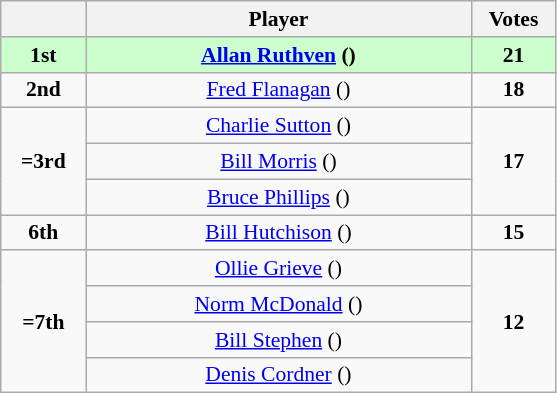<table class="wikitable" style="text-align: center; font-size: 90%;">
<tr>
<th width="50"></th>
<th width="250">Player</th>
<th width="50">Votes</th>
</tr>
<tr style="background: #CCFFCC; font-weight: bold;" |>
<td><strong>1st</strong></td>
<td><a href='#'>Allan Ruthven</a> ()</td>
<td><strong>21</strong></td>
</tr>
<tr>
<td><strong>2nd</strong></td>
<td><a href='#'>Fred Flanagan</a> ()</td>
<td><strong>18</strong></td>
</tr>
<tr>
<td rowspan=3><strong>=3rd</strong></td>
<td><a href='#'>Charlie Sutton</a> ()</td>
<td rowspan=3><strong>17</strong></td>
</tr>
<tr>
<td><a href='#'>Bill Morris</a> ()</td>
</tr>
<tr>
<td><a href='#'>Bruce Phillips</a> ()</td>
</tr>
<tr>
<td><strong>6th</strong></td>
<td><a href='#'>Bill Hutchison</a> ()</td>
<td><strong>15</strong></td>
</tr>
<tr>
<td rowspan=4><strong>=7th</strong></td>
<td><a href='#'>Ollie Grieve</a> ()</td>
<td rowspan=4><strong>12</strong></td>
</tr>
<tr>
<td><a href='#'>Norm McDonald</a> ()</td>
</tr>
<tr>
<td><a href='#'>Bill Stephen</a> ()</td>
</tr>
<tr>
<td><a href='#'>Denis Cordner</a> ()</td>
</tr>
</table>
